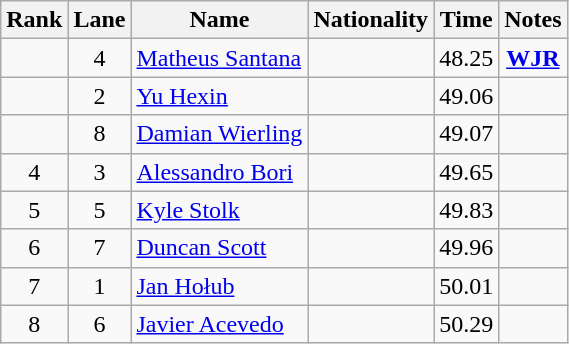<table class="wikitable sortable" style="text-align:center">
<tr>
<th>Rank</th>
<th>Lane</th>
<th>Name</th>
<th>Nationality</th>
<th>Time</th>
<th>Notes</th>
</tr>
<tr>
<td></td>
<td>4</td>
<td align=left><a href='#'>Matheus Santana</a></td>
<td align=left></td>
<td>48.25</td>
<td><strong><a href='#'>WJR</a></strong></td>
</tr>
<tr>
<td></td>
<td>2</td>
<td align=left><a href='#'>Yu Hexin</a></td>
<td align=left></td>
<td>49.06</td>
<td></td>
</tr>
<tr>
<td></td>
<td>8</td>
<td align=left><a href='#'>Damian Wierling</a></td>
<td align=left></td>
<td>49.07</td>
<td></td>
</tr>
<tr>
<td>4</td>
<td>3</td>
<td align=left><a href='#'>Alessandro Bori</a></td>
<td align=left></td>
<td>49.65</td>
<td></td>
</tr>
<tr>
<td>5</td>
<td>5</td>
<td align=left><a href='#'>Kyle Stolk</a></td>
<td align=left></td>
<td>49.83</td>
<td></td>
</tr>
<tr>
<td>6</td>
<td>7</td>
<td align=left><a href='#'>Duncan Scott</a></td>
<td align=left></td>
<td>49.96</td>
<td></td>
</tr>
<tr>
<td>7</td>
<td>1</td>
<td align=left><a href='#'>Jan Hołub</a></td>
<td align=left></td>
<td>50.01</td>
<td></td>
</tr>
<tr>
<td>8</td>
<td>6</td>
<td align=left><a href='#'>Javier Acevedo</a></td>
<td align=left></td>
<td>50.29</td>
<td></td>
</tr>
</table>
